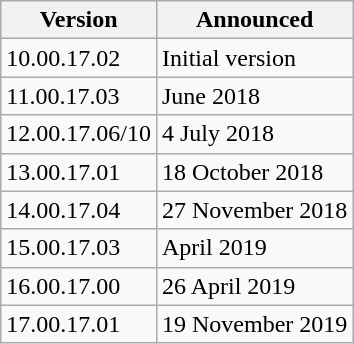<table class="wikitable sortable">
<tr>
<th>Version</th>
<th>Announced</th>
</tr>
<tr>
<td>10.00.17.02</td>
<td>Initial version</td>
</tr>
<tr>
<td>11.00.17.03</td>
<td>June 2018</td>
</tr>
<tr>
<td>12.00.17.06/10</td>
<td>4 July 2018</td>
</tr>
<tr>
<td>13.00.17.01</td>
<td>18 October 2018</td>
</tr>
<tr>
<td>14.00.17.04</td>
<td>27 November 2018</td>
</tr>
<tr>
<td>15.00.17.03</td>
<td>April 2019</td>
</tr>
<tr>
<td>16.00.17.00</td>
<td>26 April 2019</td>
</tr>
<tr>
<td>17.00.17.01</td>
<td>19 November 2019</td>
</tr>
</table>
